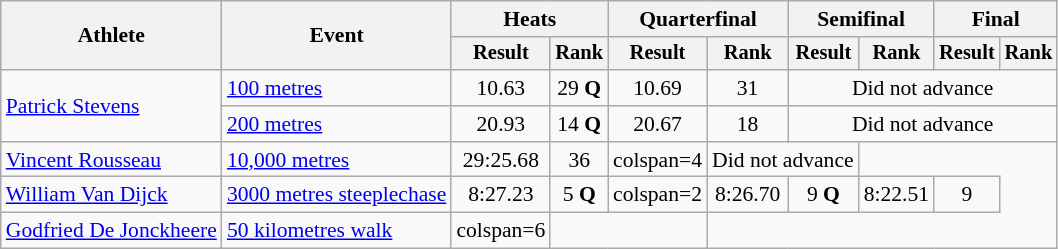<table class="wikitable" style="font-size:90%">
<tr>
<th rowspan="2">Athlete</th>
<th rowspan="2">Event</th>
<th colspan="2">Heats</th>
<th colspan="2">Quarterfinal</th>
<th colspan="2">Semifinal</th>
<th colspan="2">Final</th>
</tr>
<tr style="font-size:95%">
<th>Result</th>
<th>Rank</th>
<th>Result</th>
<th>Rank</th>
<th>Result</th>
<th>Rank</th>
<th>Result</th>
<th>Rank</th>
</tr>
<tr align=center>
<td align=left rowspan=2><a href='#'>Patrick Stevens</a></td>
<td align=left><a href='#'>100 metres</a></td>
<td>10.63</td>
<td>29 <strong>Q</strong></td>
<td>10.69</td>
<td>31</td>
<td colspan=4>Did not advance</td>
</tr>
<tr align=center>
<td align=left><a href='#'>200 metres</a></td>
<td>20.93</td>
<td>14 <strong>Q</strong></td>
<td>20.67</td>
<td>18</td>
<td colspan=4>Did not advance</td>
</tr>
<tr align=center>
<td align=left><a href='#'>Vincent Rousseau</a></td>
<td align=left><a href='#'>10,000 metres</a></td>
<td>29:25.68</td>
<td>36</td>
<td>colspan=4</td>
<td colspan=2>Did not advance</td>
</tr>
<tr align=center>
<td align=left><a href='#'>William Van Dijck</a></td>
<td align=left><a href='#'>3000 metres steeplechase</a></td>
<td>8:27.23</td>
<td>5 <strong>Q</strong></td>
<td>colspan=2</td>
<td>8:26.70</td>
<td>9 <strong>Q</strong></td>
<td>8:22.51</td>
<td>9</td>
</tr>
<tr align=center>
<td align=left><a href='#'>Godfried De Jonckheere</a></td>
<td align=left><a href='#'>50 kilometres walk</a></td>
<td>colspan=6</td>
<td colspan=2></td>
</tr>
</table>
